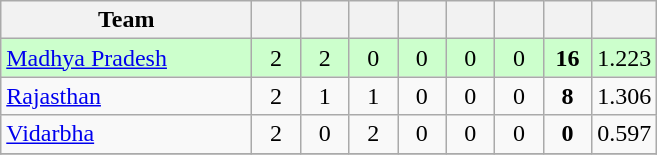<table class="wikitable" style="text-align:center">
<tr>
<th style="width:160px">Team</th>
<th style="width:25px"></th>
<th style="width:25px"></th>
<th style="width:25px"></th>
<th style="width:25px"></th>
<th style="width:25px"></th>
<th style="width:25px"></th>
<th style="width:25px"></th>
<th style="width:25px;"></th>
</tr>
<tr style="background:#cfc;">
<td style="text-align:left"><a href='#'>Madhya Pradesh</a></td>
<td>2</td>
<td>2</td>
<td>0</td>
<td>0</td>
<td>0</td>
<td>0</td>
<td><strong>16</strong></td>
<td>1.223</td>
</tr>
<tr>
<td style="text-align:left"><a href='#'>Rajasthan</a></td>
<td>2</td>
<td>1</td>
<td>1</td>
<td>0</td>
<td>0</td>
<td>0</td>
<td><strong>8</strong></td>
<td>1.306</td>
</tr>
<tr>
<td style="text-align:left"><a href='#'>Vidarbha</a></td>
<td>2</td>
<td>0</td>
<td>2</td>
<td>0</td>
<td>0</td>
<td>0</td>
<td><strong>0</strong></td>
<td>0.597</td>
</tr>
<tr>
</tr>
</table>
